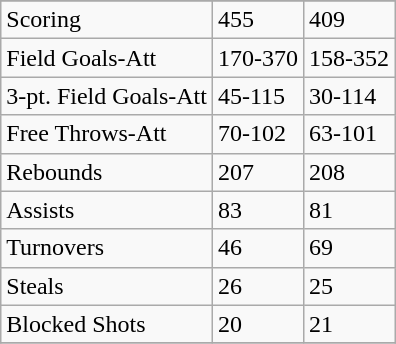<table class="wikitable">
<tr>
</tr>
<tr>
<td>Scoring</td>
<td>455</td>
<td>409</td>
</tr>
<tr>
<td>Field Goals-Att</td>
<td>170-370</td>
<td>158-352</td>
</tr>
<tr>
<td>3-pt. Field Goals-Att</td>
<td>45-115</td>
<td>30-114</td>
</tr>
<tr>
<td>Free Throws-Att</td>
<td>70-102</td>
<td>63-101</td>
</tr>
<tr>
<td>Rebounds</td>
<td>207</td>
<td>208</td>
</tr>
<tr>
<td>Assists</td>
<td>83</td>
<td>81</td>
</tr>
<tr>
<td>Turnovers</td>
<td>46</td>
<td>69</td>
</tr>
<tr>
<td>Steals</td>
<td>26</td>
<td>25</td>
</tr>
<tr>
<td>Blocked Shots</td>
<td>20</td>
<td>21</td>
</tr>
<tr>
</tr>
</table>
